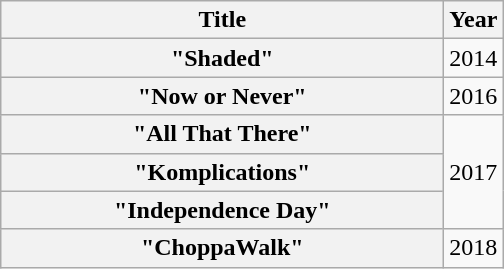<table class="wikitable plainrowheaders" style="text-align:center;">
<tr>
<th scope="col" rowspan="1" style="width:18em;">Title</th>
<th scope="col" rowspan="1">Year</th>
</tr>
<tr>
<th scope="row">"Shaded"</th>
<td>2014</td>
</tr>
<tr>
<th scope="row">"Now or Never"</th>
<td>2016</td>
</tr>
<tr>
<th scope="row">"All That There"</th>
<td rowspan="3">2017</td>
</tr>
<tr>
<th scope="row">"Komplications"<br></th>
</tr>
<tr>
<th scope="row">"Independence Day"</th>
</tr>
<tr>
<th scope="row">"ChoppaWalk"<br></th>
<td rowspan="1">2018</td>
</tr>
</table>
